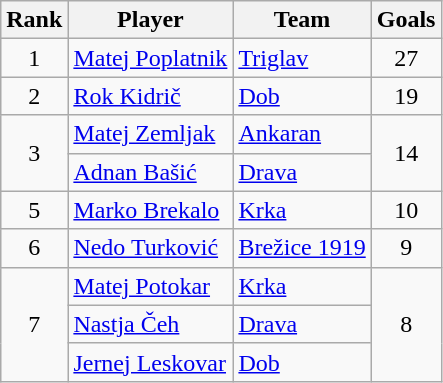<table class="wikitable" style="text-align:center">
<tr>
<th>Rank</th>
<th>Player</th>
<th>Team</th>
<th>Goals</th>
</tr>
<tr>
<td rowspan="1">1</td>
<td align=left> <a href='#'>Matej Poplatnik</a></td>
<td align=left><a href='#'>Triglav</a></td>
<td rowspan="1">27</td>
</tr>
<tr>
<td rowspan="1">2</td>
<td align=left> <a href='#'>Rok Kidrič</a></td>
<td align=left><a href='#'>Dob</a></td>
<td rowspan="1">19</td>
</tr>
<tr>
<td rowspan="2">3</td>
<td align=left> <a href='#'>Matej Zemljak</a></td>
<td align=left><a href='#'>Ankaran</a></td>
<td rowspan="2">14</td>
</tr>
<tr>
<td align=left> <a href='#'>Adnan Bašić</a></td>
<td align=left><a href='#'>Drava</a></td>
</tr>
<tr>
<td rowspan="1">5</td>
<td align=left> <a href='#'>Marko Brekalo</a></td>
<td align=left><a href='#'>Krka</a></td>
<td rowspan="1">10</td>
</tr>
<tr>
<td rowspan="1">6</td>
<td align=left> <a href='#'>Nedo Turković</a></td>
<td align=left><a href='#'>Brežice 1919</a></td>
<td rowspan="1">9</td>
</tr>
<tr>
<td rowspan="3">7</td>
<td align=left> <a href='#'>Matej Potokar</a></td>
<td align=left><a href='#'>Krka</a></td>
<td rowspan="3">8</td>
</tr>
<tr>
<td align=left> <a href='#'>Nastja Čeh</a></td>
<td align=left><a href='#'>Drava</a></td>
</tr>
<tr>
<td align=left> <a href='#'>Jernej Leskovar</a></td>
<td align=left><a href='#'>Dob</a></td>
</tr>
</table>
